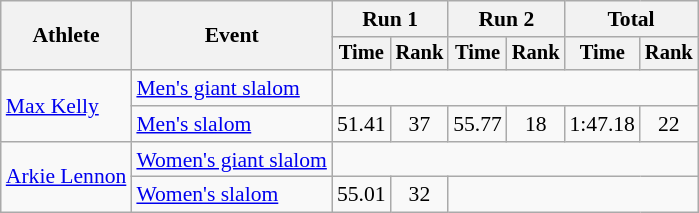<table class="wikitable" style="font-size:90%">
<tr>
<th rowspan=2>Athlete</th>
<th rowspan=2>Event</th>
<th colspan=2>Run 1</th>
<th colspan=2>Run 2</th>
<th colspan=2>Total</th>
</tr>
<tr style="font-size:95%">
<th>Time</th>
<th>Rank</th>
<th>Time</th>
<th>Rank</th>
<th>Time</th>
<th>Rank</th>
</tr>
<tr align=center>
<td align="left" rowspan="2"><a href='#'>Max Kelly</a></td>
<td align="left"><a href='#'>Men's giant slalom</a></td>
<td colspan=6></td>
</tr>
<tr align=center>
<td align="left"><a href='#'>Men's slalom</a></td>
<td>51.41</td>
<td>37</td>
<td>55.77</td>
<td>18</td>
<td>1:47.18</td>
<td>22</td>
</tr>
<tr align=center>
<td align="left" rowspan="2"><a href='#'>Arkie Lennon</a></td>
<td align="left"><a href='#'>Women's giant slalom</a></td>
<td colspan=6></td>
</tr>
<tr align=center>
<td align="left"><a href='#'>Women's slalom</a></td>
<td>55.01</td>
<td>32</td>
<td colspan=4></td>
</tr>
</table>
